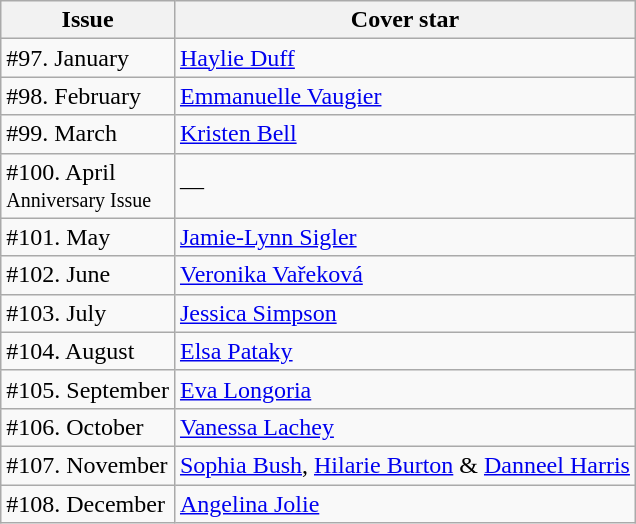<table class="sortable wikitable">
<tr>
<th>Issue</th>
<th>Cover star</th>
</tr>
<tr>
<td>#97. January</td>
<td><a href='#'>Haylie Duff</a></td>
</tr>
<tr>
<td>#98. February</td>
<td><a href='#'>Emmanuelle Vaugier</a></td>
</tr>
<tr>
<td>#99. March</td>
<td><a href='#'>Kristen Bell</a></td>
</tr>
<tr>
<td>#100. April<br><small>Anniversary Issue</small></td>
<td>—</td>
</tr>
<tr>
<td>#101. May</td>
<td><a href='#'>Jamie-Lynn Sigler</a></td>
</tr>
<tr>
<td>#102. June</td>
<td><a href='#'>Veronika Vařeková</a></td>
</tr>
<tr>
<td>#103. July</td>
<td><a href='#'>Jessica Simpson</a></td>
</tr>
<tr>
<td>#104. August</td>
<td><a href='#'>Elsa Pataky</a></td>
</tr>
<tr>
<td>#105. September</td>
<td><a href='#'>Eva Longoria</a></td>
</tr>
<tr>
<td>#106. October</td>
<td><a href='#'>Vanessa Lachey</a></td>
</tr>
<tr>
<td>#107. November</td>
<td><a href='#'>Sophia Bush</a>, <a href='#'>Hilarie Burton</a> & <a href='#'>Danneel Harris</a></td>
</tr>
<tr>
<td>#108. December</td>
<td><a href='#'>Angelina Jolie</a></td>
</tr>
</table>
